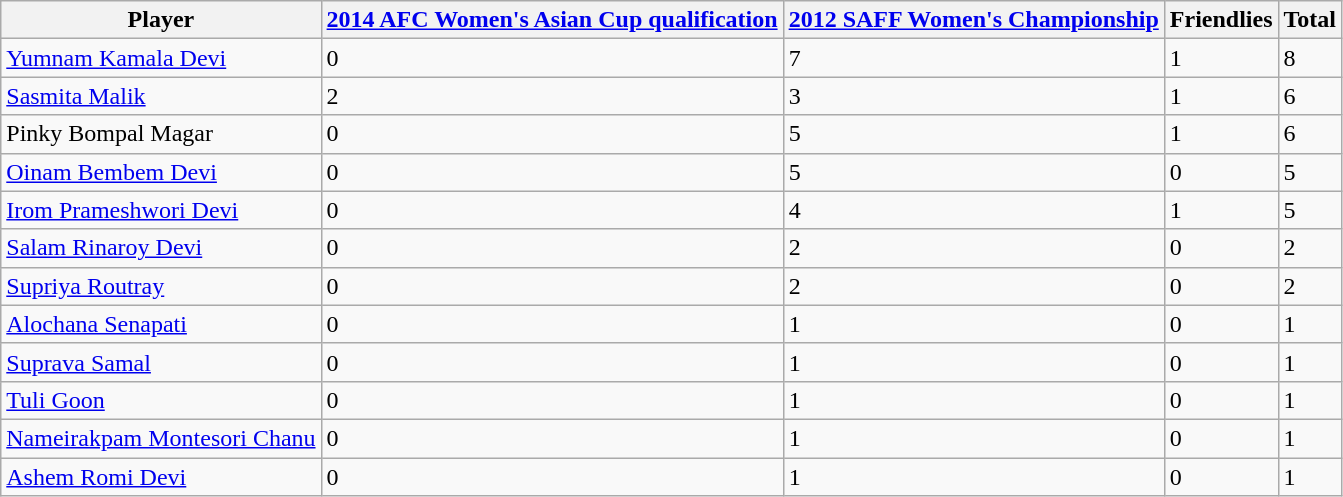<table class="wikitable sortable" style="text-align: left;">
<tr>
<th>Player</th>
<th><a href='#'>2014 AFC Women's Asian Cup qualification</a></th>
<th><a href='#'>2012 SAFF Women's Championship</a></th>
<th>Friendlies</th>
<th>Total</th>
</tr>
<tr>
<td><a href='#'>Yumnam Kamala Devi</a></td>
<td>0</td>
<td>7</td>
<td>1</td>
<td>8</td>
</tr>
<tr>
<td><a href='#'>Sasmita Malik</a></td>
<td>2</td>
<td>3</td>
<td>1</td>
<td>6</td>
</tr>
<tr>
<td>Pinky Bompal Magar</td>
<td>0</td>
<td>5</td>
<td>1</td>
<td>6</td>
</tr>
<tr>
<td><a href='#'>Oinam Bembem Devi</a></td>
<td>0</td>
<td>5</td>
<td>0</td>
<td>5</td>
</tr>
<tr>
<td><a href='#'>Irom Prameshwori Devi</a></td>
<td>0</td>
<td>4</td>
<td>1</td>
<td>5</td>
</tr>
<tr>
<td><a href='#'>Salam Rinaroy Devi</a></td>
<td>0</td>
<td>2</td>
<td>0</td>
<td>2</td>
</tr>
<tr>
<td><a href='#'>Supriya Routray</a></td>
<td>0</td>
<td>2</td>
<td>0</td>
<td>2</td>
</tr>
<tr>
<td><a href='#'>Alochana Senapati</a></td>
<td>0</td>
<td>1</td>
<td>0</td>
<td>1</td>
</tr>
<tr>
<td><a href='#'>Suprava Samal</a></td>
<td>0</td>
<td>1</td>
<td>0</td>
<td>1</td>
</tr>
<tr>
<td><a href='#'>Tuli Goon</a></td>
<td>0</td>
<td>1</td>
<td>0</td>
<td>1</td>
</tr>
<tr>
<td><a href='#'>Nameirakpam Montesori Chanu</a></td>
<td>0</td>
<td>1</td>
<td>0</td>
<td>1</td>
</tr>
<tr>
<td><a href='#'>Ashem Romi Devi</a></td>
<td>0</td>
<td>1</td>
<td>0</td>
<td>1</td>
</tr>
</table>
